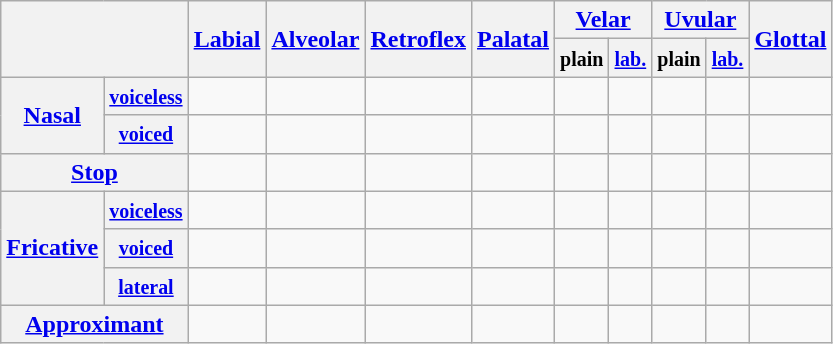<table class="wikitable" style="text-align:center">
<tr>
<th colspan="2" rowspan="2"></th>
<th rowspan="2"><a href='#'>Labial</a></th>
<th rowspan="2"><a href='#'>Alveolar</a></th>
<th rowspan="2"><a href='#'>Retroflex</a></th>
<th rowspan="2"><a href='#'>Palatal</a></th>
<th colspan="2"><a href='#'>Velar</a></th>
<th colspan="2"><a href='#'>Uvular</a></th>
<th rowspan="2"><a href='#'>Glottal</a></th>
</tr>
<tr>
<th><small>plain</small></th>
<th><small><a href='#'>lab.</a></small></th>
<th><small>plain</small></th>
<th><a href='#'><small>lab.</small></a></th>
</tr>
<tr>
<th rowspan="2"><a href='#'>Nasal</a></th>
<th><small><a href='#'>voiceless</a></small></th>
<td></td>
<td></td>
<td></td>
<td></td>
<td></td>
<td></td>
<td></td>
<td></td>
<td></td>
</tr>
<tr>
<th><small><a href='#'>voiced</a></small></th>
<td></td>
<td></td>
<td></td>
<td></td>
<td></td>
<td></td>
<td></td>
<td></td>
<td></td>
</tr>
<tr>
<th colspan="2"><a href='#'>Stop</a></th>
<td></td>
<td></td>
<td></td>
<td></td>
<td></td>
<td></td>
<td></td>
<td></td>
<td></td>
</tr>
<tr>
<th rowspan="3"><a href='#'>Fricative</a></th>
<th><a href='#'><small>voiceless</small></a></th>
<td></td>
<td></td>
<td></td>
<td></td>
<td></td>
<td></td>
<td></td>
<td></td>
<td></td>
</tr>
<tr>
<th><a href='#'><small>voiced</small></a></th>
<td></td>
<td></td>
<td></td>
<td></td>
<td></td>
<td></td>
<td></td>
<td></td>
<td></td>
</tr>
<tr>
<th><a href='#'><small>lateral</small></a></th>
<td></td>
<td></td>
<td></td>
<td></td>
<td></td>
<td></td>
<td></td>
<td></td>
<td></td>
</tr>
<tr>
<th colspan="2"><a href='#'>Approximant</a></th>
<td></td>
<td></td>
<td></td>
<td></td>
<td></td>
<td></td>
<td></td>
<td></td>
<td></td>
</tr>
</table>
